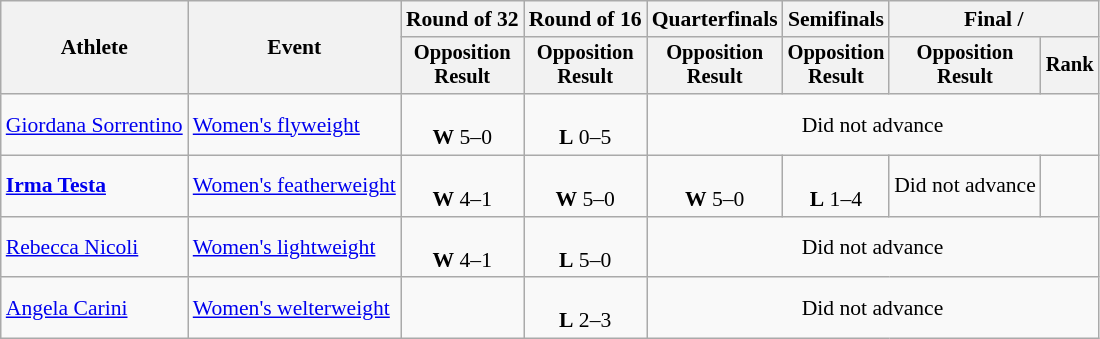<table class="wikitable" style="font-size:90%">
<tr>
<th rowspan="2">Athlete</th>
<th rowspan="2">Event</th>
<th>Round of 32</th>
<th>Round of 16</th>
<th>Quarterfinals</th>
<th>Semifinals</th>
<th colspan=2>Final / </th>
</tr>
<tr style="font-size:95%">
<th>Opposition<br>Result</th>
<th>Opposition<br>Result</th>
<th>Opposition<br>Result</th>
<th>Opposition<br>Result</th>
<th>Opposition<br>Result</th>
<th>Rank</th>
</tr>
<tr align=center>
<td align=left><a href='#'>Giordana Sorrentino</a></td>
<td align=left><a href='#'>Women's flyweight</a></td>
<td><br><strong>W</strong> 5–0</td>
<td><br><strong>L</strong> 0–5</td>
<td colspan=4>Did not advance</td>
</tr>
<tr align=center>
<td align=left><strong><a href='#'>Irma Testa</a></strong></td>
<td align=left><a href='#'>Women's featherweight</a></td>
<td><br><strong>W</strong> 4–1</td>
<td><br><strong>W</strong> 5–0</td>
<td><br><strong>W</strong> 5–0</td>
<td><br><strong>L</strong> 1–4</td>
<td>Did not advance</td>
<td></td>
</tr>
<tr align=center>
<td align=left><a href='#'>Rebecca Nicoli</a></td>
<td align=left><a href='#'>Women's lightweight</a></td>
<td><br><strong>W</strong> 4–1</td>
<td><br><strong>L</strong> 5–0</td>
<td colspan="4">Did not advance</td>
</tr>
<tr align=center>
<td align=left><a href='#'>Angela Carini</a></td>
<td align=left><a href='#'>Women's welterweight</a></td>
<td></td>
<td><br><strong>L</strong> 2–3</td>
<td colspan="4">Did not advance</td>
</tr>
</table>
